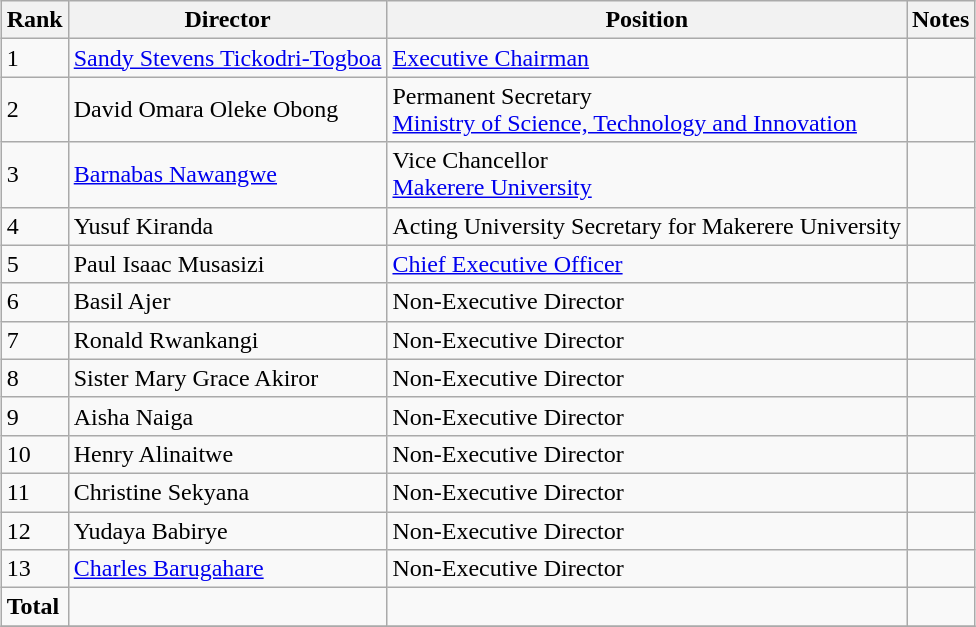<table class="wikitable sortable" style="margin: 0.5em auto">
<tr>
<th>Rank</th>
<th>Director</th>
<th>Position</th>
<th>Notes</th>
</tr>
<tr>
<td>1</td>
<td><a href='#'>Sandy Stevens Tickodri-Togboa</a></td>
<td><a href='#'>Executive Chairman</a></td>
<td></td>
</tr>
<tr>
<td>2</td>
<td>David Omara Oleke Obong</td>
<td>Permanent Secretary<br> <a href='#'>Ministry of Science, Technology and Innovation</a></td>
<td></td>
</tr>
<tr>
<td>3</td>
<td><a href='#'>Barnabas Nawangwe</a></td>
<td>Vice Chancellor<br><a href='#'>Makerere University</a></td>
<td></td>
</tr>
<tr>
<td>4</td>
<td>Yusuf Kiranda</td>
<td>Acting University Secretary for Makerere University</td>
<td></td>
</tr>
<tr>
<td>5</td>
<td>Paul Isaac Musasizi</td>
<td><a href='#'>Chief Executive Officer</a></td>
<td></td>
</tr>
<tr>
<td>6</td>
<td>Basil Ajer</td>
<td>Non-Executive Director</td>
<td></td>
</tr>
<tr>
<td>7</td>
<td>Ronald Rwankangi</td>
<td>Non-Executive Director</td>
<td></td>
</tr>
<tr>
<td>8</td>
<td>Sister Mary Grace Akiror</td>
<td>Non-Executive Director</td>
<td></td>
</tr>
<tr>
<td>9</td>
<td>Aisha Naiga</td>
<td>Non-Executive Director</td>
<td></td>
</tr>
<tr>
<td>10</td>
<td>Henry Alinaitwe</td>
<td>Non-Executive Director</td>
<td></td>
</tr>
<tr>
<td>11</td>
<td>Christine Sekyana</td>
<td>Non-Executive Director</td>
<td></td>
</tr>
<tr>
<td>12</td>
<td>Yudaya Babirye</td>
<td>Non-Executive Director</td>
<td></td>
</tr>
<tr>
<td>13</td>
<td><a href='#'>Charles Barugahare</a></td>
<td>Non-Executive Director</td>
<td></td>
</tr>
<tr>
<td><strong>Total</strong></td>
<td></td>
<td></td>
<td></td>
</tr>
<tr>
</tr>
</table>
